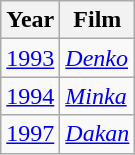<table class="wikitable" border="1">
<tr>
<th>Year</th>
<th>Film</th>
</tr>
<tr>
<td><a href='#'>1993</a></td>
<td><em><a href='#'>Denko</a></em></td>
</tr>
<tr>
<td><a href='#'>1994</a></td>
<td><em><a href='#'>Minka</a></em></td>
</tr>
<tr>
<td><a href='#'>1997</a></td>
<td><em><a href='#'>Dakan</a></em></td>
</tr>
</table>
